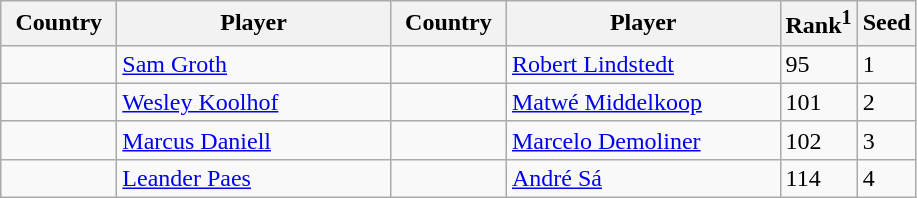<table class="sortable wikitable">
<tr>
<th width="70">Country</th>
<th width="175">Player</th>
<th width="70">Country</th>
<th width="175">Player</th>
<th>Rank<sup>1</sup></th>
<th>Seed</th>
</tr>
<tr>
<td></td>
<td><a href='#'>Sam Groth</a></td>
<td></td>
<td><a href='#'>Robert Lindstedt</a></td>
<td>95</td>
<td>1</td>
</tr>
<tr>
<td></td>
<td><a href='#'>Wesley Koolhof</a></td>
<td></td>
<td><a href='#'>Matwé Middelkoop</a></td>
<td>101</td>
<td>2</td>
</tr>
<tr>
<td></td>
<td><a href='#'>Marcus Daniell</a></td>
<td></td>
<td><a href='#'>Marcelo Demoliner</a></td>
<td>102</td>
<td>3</td>
</tr>
<tr>
<td></td>
<td><a href='#'>Leander Paes</a></td>
<td></td>
<td><a href='#'>André Sá</a></td>
<td>114</td>
<td>4</td>
</tr>
</table>
